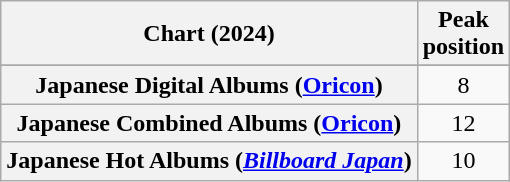<table class="wikitable sortable plainrowheaders" style="text-align:center;">
<tr>
<th scope="col">Chart (2024)</th>
<th scope="col">Peak<br>position</th>
</tr>
<tr>
</tr>
<tr>
<th scope="row">Japanese Digital Albums (<a href='#'>Oricon</a>)</th>
<td>8</td>
</tr>
<tr>
<th scope="row">Japanese Combined Albums (<a href='#'>Oricon</a>)</th>
<td>12</td>
</tr>
<tr>
<th scope="row">Japanese Hot Albums (<em><a href='#'>Billboard Japan</a></em>)</th>
<td>10</td>
</tr>
</table>
